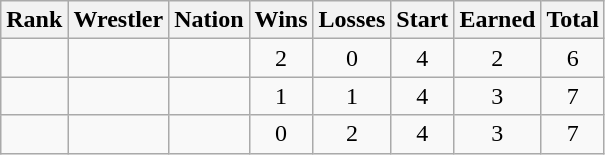<table class="wikitable sortable" style="text-align:center;">
<tr>
<th>Rank</th>
<th>Wrestler</th>
<th>Nation</th>
<th>Wins</th>
<th>Losses</th>
<th>Start</th>
<th>Earned</th>
<th>Total</th>
</tr>
<tr>
<td></td>
<td align=left></td>
<td align=left></td>
<td>2</td>
<td>0</td>
<td>4</td>
<td>2</td>
<td>6</td>
</tr>
<tr>
<td></td>
<td align=left></td>
<td align=left></td>
<td>1</td>
<td>1</td>
<td>4</td>
<td>3</td>
<td>7</td>
</tr>
<tr>
<td></td>
<td align=left></td>
<td align=left></td>
<td>0</td>
<td>2</td>
<td>4</td>
<td>3</td>
<td>7</td>
</tr>
</table>
